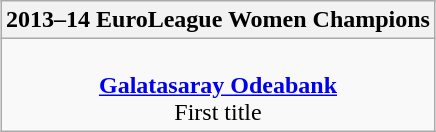<table class=wikitable style="text-align:center; margin:auto">
<tr>
<th>2013–14 EuroLeague Women Champions</th>
</tr>
<tr>
<td> <br><strong><a href='#'>Galatasaray Odeabank</a></strong><br> First title</td>
</tr>
</table>
